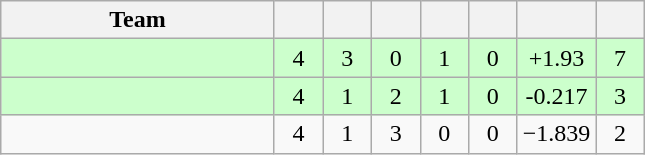<table class="wikitable" style="text-align:center">
<tr>
<th style="width:175px;">Team</th>
<th style="width:25px;"></th>
<th style="width:25px;"></th>
<th style="width:25px;"></th>
<th style="width:25px;"></th>
<th style="width:25px;"></th>
<th style="width:45px;"></th>
<th style="width:25px;"></th>
</tr>
<tr style="background:#cfc;">
<td align="left"></td>
<td>4</td>
<td>3</td>
<td>0</td>
<td>1</td>
<td>0</td>
<td>+1.93</td>
<td>7</td>
</tr>
<tr style="background:#cfc;">
<td align="left"></td>
<td>4</td>
<td>1</td>
<td>2</td>
<td>1</td>
<td>0</td>
<td>-0.217</td>
<td>3</td>
</tr>
<tr>
<td align="left"></td>
<td>4</td>
<td>1</td>
<td>3</td>
<td>0</td>
<td>0</td>
<td>−1.839</td>
<td>2</td>
</tr>
</table>
